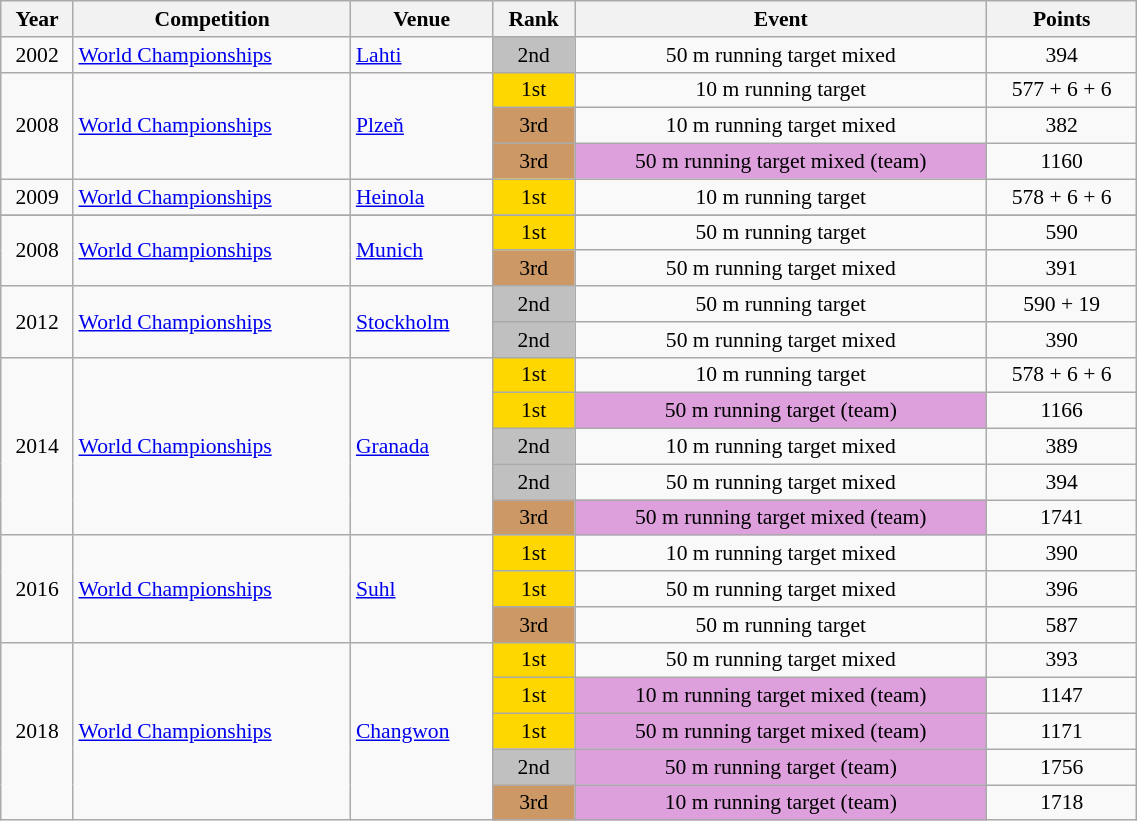<table class="wikitable sortable" width=60% style="font-size:90%; text-align:center;">
<tr>
<th>Year</th>
<th>Competition</th>
<th>Venue</th>
<th>Rank</th>
<th>Event</th>
<th>Points</th>
</tr>
<tr>
<td>2002</td>
<td align=left><a href='#'>World Championships</a></td>
<td align=left> <a href='#'>Lahti</a></td>
<td bgcolor=silver>2nd</td>
<td>50 m running target mixed</td>
<td>394</td>
</tr>
<tr>
<td rowspan=3>2008</td>
<td rowspan=3 align=left><a href='#'>World Championships</a></td>
<td rowspan=3 align=left> <a href='#'>Plzeň</a></td>
<td bgcolor=gold>1st</td>
<td>10 m running target</td>
<td>577 + 6 + 6</td>
</tr>
<tr>
<td bgcolor=cc9966>3rd</td>
<td>10 m running target mixed</td>
<td>382</td>
</tr>
<tr>
<td bgcolor=cc9966>3rd</td>
<td bgcolor=plum>50 m running target mixed (team)</td>
<td>1160</td>
</tr>
<tr>
<td>2009</td>
<td align=left><a href='#'>World Championships</a></td>
<td align=left> <a href='#'>Heinola</a></td>
<td bgcolor=gold>1st</td>
<td>10 m running target</td>
<td>578 + 6 + 6</td>
</tr>
<tr>
</tr>
<tr>
<td rowspan=2>2008</td>
<td rowspan=2 align=left><a href='#'>World Championships</a></td>
<td rowspan=2 align=left> <a href='#'>Munich</a></td>
<td bgcolor=gold>1st</td>
<td>50 m running target</td>
<td>590</td>
</tr>
<tr>
<td bgcolor=cc9966>3rd</td>
<td>50 m running target mixed</td>
<td>391</td>
</tr>
<tr>
<td rowspan=2>2012</td>
<td rowspan=2 align=left><a href='#'>World Championships</a></td>
<td rowspan=2 align=left> <a href='#'>Stockholm</a></td>
<td bgcolor=silver>2nd</td>
<td>50 m running target</td>
<td>590 + 19</td>
</tr>
<tr>
<td bgcolor=silver>2nd</td>
<td>50 m running target mixed</td>
<td>390</td>
</tr>
<tr>
<td rowspan=5>2014</td>
<td rowspan=5 align=left><a href='#'>World Championships</a></td>
<td rowspan=5 align=left> <a href='#'>Granada</a></td>
<td bgcolor=gold>1st</td>
<td>10 m running target</td>
<td>578 + 6 + 6</td>
</tr>
<tr>
<td bgcolor=gold>1st</td>
<td bgcolor=plum>50 m running target (team)</td>
<td>1166</td>
</tr>
<tr>
<td bgcolor=silver>2nd</td>
<td>10 m running target mixed</td>
<td>389</td>
</tr>
<tr>
<td bgcolor=silver>2nd</td>
<td>50 m running target mixed</td>
<td>394</td>
</tr>
<tr>
<td bgcolor=cc9966>3rd</td>
<td bgcolor=plum>50 m running target mixed (team)</td>
<td>1741</td>
</tr>
<tr>
<td rowspan=3>2016</td>
<td rowspan=3 align=left><a href='#'>World Championships</a></td>
<td rowspan=3 align=left> <a href='#'>Suhl</a></td>
<td bgcolor=gold>1st</td>
<td>10 m running target mixed</td>
<td>390</td>
</tr>
<tr>
<td bgcolor=gold>1st</td>
<td>50 m running target mixed</td>
<td>396</td>
</tr>
<tr>
<td bgcolor=cc9966>3rd</td>
<td>50 m running target</td>
<td>587</td>
</tr>
<tr>
<td rowspan=5>2018</td>
<td rowspan=5 align=left><a href='#'>World Championships</a></td>
<td rowspan=5 align=left> <a href='#'>Changwon</a></td>
<td bgcolor=gold>1st</td>
<td>50 m running target mixed</td>
<td>393</td>
</tr>
<tr>
<td bgcolor=gold>1st</td>
<td bgcolor=plum>10 m running target mixed (team)</td>
<td>1147</td>
</tr>
<tr>
<td bgcolor=gold>1st</td>
<td bgcolor=plum>50 m running target mixed (team)</td>
<td>1171</td>
</tr>
<tr>
<td bgcolor=silver>2nd</td>
<td bgcolor=plum>50 m running target (team)</td>
<td>1756</td>
</tr>
<tr>
<td bgcolor=cc9966>3rd</td>
<td bgcolor=plum>10 m running target (team)</td>
<td>1718</td>
</tr>
</table>
